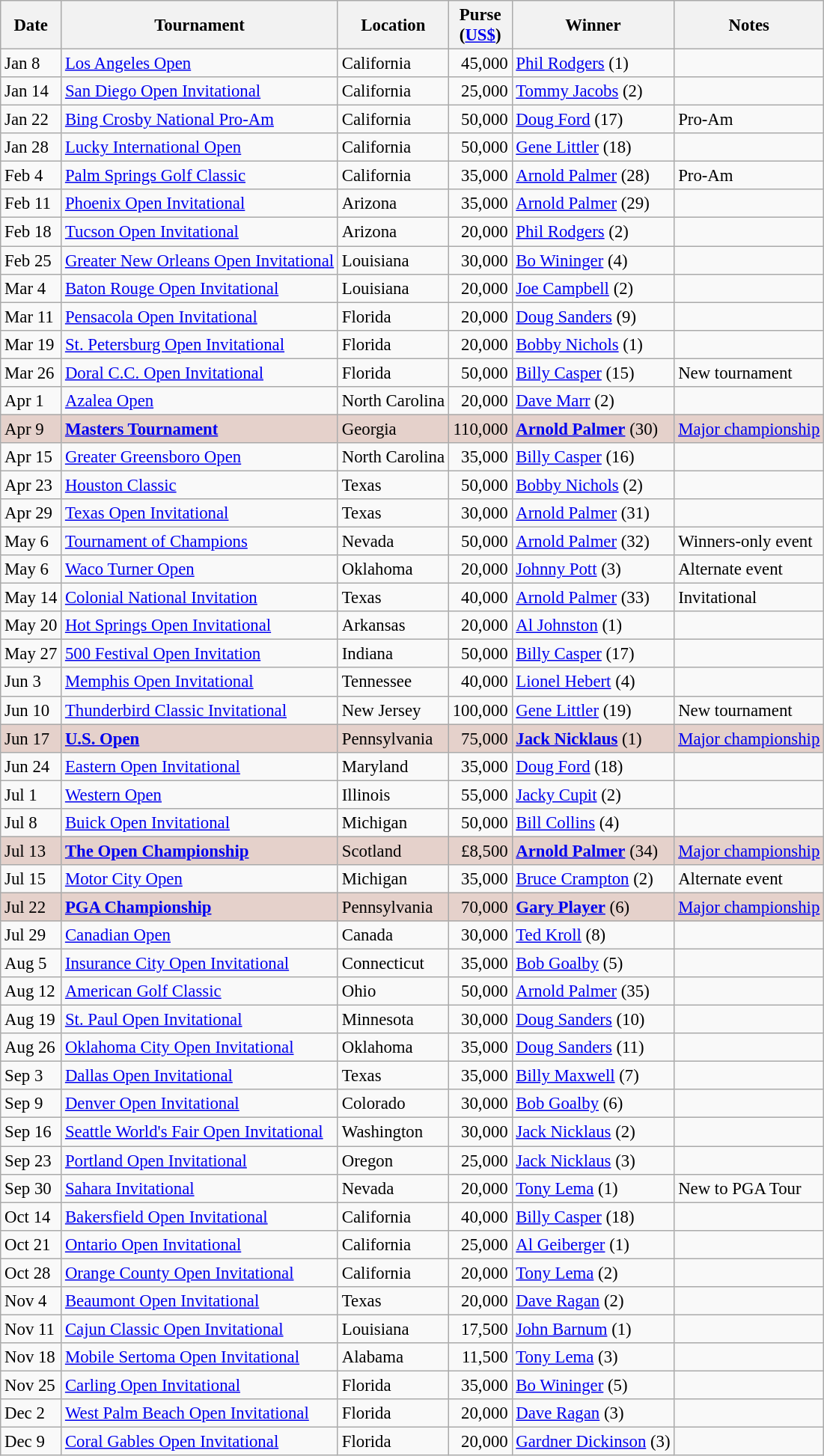<table class="wikitable" style="font-size:95%">
<tr>
<th>Date</th>
<th>Tournament</th>
<th>Location</th>
<th>Purse<br>(<a href='#'>US$</a>)</th>
<th>Winner</th>
<th>Notes</th>
</tr>
<tr>
<td>Jan 8</td>
<td><a href='#'>Los Angeles Open</a></td>
<td>California</td>
<td align=right>45,000</td>
<td> <a href='#'>Phil Rodgers</a> (1)</td>
<td></td>
</tr>
<tr>
<td>Jan 14</td>
<td><a href='#'>San Diego Open Invitational</a></td>
<td>California</td>
<td align=right>25,000</td>
<td> <a href='#'>Tommy Jacobs</a> (2)</td>
<td></td>
</tr>
<tr>
<td>Jan 22</td>
<td><a href='#'>Bing Crosby National Pro-Am</a></td>
<td>California</td>
<td align=right>50,000</td>
<td> <a href='#'>Doug Ford</a> (17)</td>
<td>Pro-Am</td>
</tr>
<tr>
<td>Jan 28</td>
<td><a href='#'>Lucky International Open</a></td>
<td>California</td>
<td align=right>50,000</td>
<td> <a href='#'>Gene Littler</a> (18)</td>
<td></td>
</tr>
<tr>
<td>Feb 4</td>
<td><a href='#'>Palm Springs Golf Classic</a></td>
<td>California</td>
<td align=right>35,000</td>
<td> <a href='#'>Arnold Palmer</a> (28)</td>
<td>Pro-Am</td>
</tr>
<tr>
<td>Feb 11</td>
<td><a href='#'>Phoenix Open Invitational</a></td>
<td>Arizona</td>
<td align=right>35,000</td>
<td> <a href='#'>Arnold Palmer</a> (29)</td>
<td></td>
</tr>
<tr>
<td>Feb 18</td>
<td><a href='#'>Tucson Open Invitational</a></td>
<td>Arizona</td>
<td align=right>20,000</td>
<td> <a href='#'>Phil Rodgers</a> (2)</td>
<td></td>
</tr>
<tr>
<td>Feb 25</td>
<td><a href='#'>Greater New Orleans Open Invitational</a></td>
<td>Louisiana</td>
<td align=right>30,000</td>
<td> <a href='#'>Bo Wininger</a> (4)</td>
<td></td>
</tr>
<tr>
<td>Mar 4</td>
<td><a href='#'>Baton Rouge Open Invitational</a></td>
<td>Louisiana</td>
<td align=right>20,000</td>
<td> <a href='#'>Joe Campbell</a> (2)</td>
<td></td>
</tr>
<tr>
<td>Mar 11</td>
<td><a href='#'>Pensacola Open Invitational</a></td>
<td>Florida</td>
<td align=right>20,000</td>
<td> <a href='#'>Doug Sanders</a> (9)</td>
<td></td>
</tr>
<tr>
<td>Mar 19</td>
<td><a href='#'>St. Petersburg Open Invitational</a></td>
<td>Florida</td>
<td align=right>20,000</td>
<td> <a href='#'>Bobby Nichols</a> (1)</td>
<td></td>
</tr>
<tr>
<td>Mar 26</td>
<td><a href='#'>Doral C.C. Open Invitational</a></td>
<td>Florida</td>
<td align=right>50,000</td>
<td> <a href='#'>Billy Casper</a> (15)</td>
<td>New tournament</td>
</tr>
<tr>
<td>Apr 1</td>
<td><a href='#'>Azalea Open</a></td>
<td>North Carolina</td>
<td align=right>20,000</td>
<td> <a href='#'>Dave Marr</a> (2)</td>
<td></td>
</tr>
<tr style="background:#e5d1cb;">
<td>Apr 9</td>
<td><strong><a href='#'>Masters Tournament</a></strong></td>
<td>Georgia</td>
<td align=right>110,000</td>
<td> <strong><a href='#'>Arnold Palmer</a></strong> (30)</td>
<td><a href='#'>Major championship</a></td>
</tr>
<tr>
<td>Apr 15</td>
<td><a href='#'>Greater Greensboro Open</a></td>
<td>North Carolina</td>
<td align=right>35,000</td>
<td> <a href='#'>Billy Casper</a> (16)</td>
<td></td>
</tr>
<tr>
<td>Apr 23</td>
<td><a href='#'>Houston Classic</a></td>
<td>Texas</td>
<td align=right>50,000</td>
<td> <a href='#'>Bobby Nichols</a> (2)</td>
<td></td>
</tr>
<tr>
<td>Apr 29</td>
<td><a href='#'>Texas Open Invitational</a></td>
<td>Texas</td>
<td align=right>30,000</td>
<td> <a href='#'>Arnold Palmer</a> (31)</td>
<td></td>
</tr>
<tr>
<td>May 6</td>
<td><a href='#'>Tournament of Champions</a></td>
<td>Nevada</td>
<td align=right>50,000</td>
<td> <a href='#'>Arnold Palmer</a> (32)</td>
<td>Winners-only event</td>
</tr>
<tr>
<td>May 6</td>
<td><a href='#'>Waco Turner Open</a></td>
<td>Oklahoma</td>
<td align=right>20,000</td>
<td> <a href='#'>Johnny Pott</a> (3)</td>
<td>Alternate event</td>
</tr>
<tr>
<td>May 14</td>
<td><a href='#'>Colonial National Invitation</a></td>
<td>Texas</td>
<td align=right>40,000</td>
<td> <a href='#'>Arnold Palmer</a> (33)</td>
<td>Invitational</td>
</tr>
<tr>
<td>May 20</td>
<td><a href='#'>Hot Springs Open Invitational</a></td>
<td>Arkansas</td>
<td align=right>20,000</td>
<td> <a href='#'>Al Johnston</a> (1)</td>
<td></td>
</tr>
<tr>
<td>May 27</td>
<td><a href='#'>500 Festival Open Invitation</a></td>
<td>Indiana</td>
<td align=right>50,000</td>
<td> <a href='#'>Billy Casper</a> (17)</td>
<td></td>
</tr>
<tr>
<td>Jun 3</td>
<td><a href='#'>Memphis Open Invitational</a></td>
<td>Tennessee</td>
<td align=right>40,000</td>
<td> <a href='#'>Lionel Hebert</a> (4)</td>
<td></td>
</tr>
<tr>
<td>Jun 10</td>
<td><a href='#'>Thunderbird Classic Invitational</a></td>
<td>New Jersey</td>
<td align=right>100,000</td>
<td> <a href='#'>Gene Littler</a> (19)</td>
<td>New tournament</td>
</tr>
<tr style="background:#e5d1cb;">
<td>Jun 17</td>
<td><strong><a href='#'>U.S. Open</a></strong></td>
<td>Pennsylvania</td>
<td align=right>75,000</td>
<td> <strong><a href='#'>Jack Nicklaus</a></strong> (1)</td>
<td><a href='#'>Major championship</a></td>
</tr>
<tr>
<td>Jun 24</td>
<td><a href='#'>Eastern Open Invitational</a></td>
<td>Maryland</td>
<td align=right>35,000</td>
<td> <a href='#'>Doug Ford</a> (18)</td>
<td></td>
</tr>
<tr>
<td>Jul 1</td>
<td><a href='#'>Western Open</a></td>
<td>Illinois</td>
<td align=right>55,000</td>
<td> <a href='#'>Jacky Cupit</a> (2)</td>
<td></td>
</tr>
<tr>
<td>Jul 8</td>
<td><a href='#'>Buick Open Invitational</a></td>
<td>Michigan</td>
<td align=right>50,000</td>
<td> <a href='#'>Bill Collins</a> (4)</td>
<td></td>
</tr>
<tr style="background:#e5d1cb;">
<td>Jul 13</td>
<td><strong><a href='#'>The Open Championship</a></strong></td>
<td>Scotland</td>
<td align=right>£8,500</td>
<td> <strong><a href='#'>Arnold Palmer</a></strong> (34)</td>
<td><a href='#'>Major championship</a></td>
</tr>
<tr>
<td>Jul 15</td>
<td><a href='#'>Motor City Open</a></td>
<td>Michigan</td>
<td align=right>35,000</td>
<td> <a href='#'>Bruce Crampton</a> (2)</td>
<td>Alternate event</td>
</tr>
<tr style="background:#e5d1cb;">
<td>Jul 22</td>
<td><strong><a href='#'>PGA Championship</a></strong></td>
<td>Pennsylvania</td>
<td align=right>70,000</td>
<td> <strong><a href='#'>Gary Player</a></strong> (6)</td>
<td><a href='#'>Major championship</a></td>
</tr>
<tr>
<td>Jul 29</td>
<td><a href='#'>Canadian Open</a></td>
<td>Canada</td>
<td align=right>30,000</td>
<td> <a href='#'>Ted Kroll</a> (8)</td>
<td></td>
</tr>
<tr>
<td>Aug 5</td>
<td><a href='#'>Insurance City Open Invitational</a></td>
<td>Connecticut</td>
<td align=right>35,000</td>
<td> <a href='#'>Bob Goalby</a> (5)</td>
<td></td>
</tr>
<tr>
<td>Aug 12</td>
<td><a href='#'>American Golf Classic</a></td>
<td>Ohio</td>
<td align=right>50,000</td>
<td> <a href='#'>Arnold Palmer</a> (35)</td>
<td></td>
</tr>
<tr>
<td>Aug 19</td>
<td><a href='#'>St. Paul Open Invitational</a></td>
<td>Minnesota</td>
<td align=right>30,000</td>
<td> <a href='#'>Doug Sanders</a> (10)</td>
<td></td>
</tr>
<tr>
<td>Aug 26</td>
<td><a href='#'>Oklahoma City Open Invitational</a></td>
<td>Oklahoma</td>
<td align=right>35,000</td>
<td> <a href='#'>Doug Sanders</a> (11)</td>
<td></td>
</tr>
<tr>
<td>Sep 3</td>
<td><a href='#'>Dallas Open Invitational</a></td>
<td>Texas</td>
<td align=right>35,000</td>
<td> <a href='#'>Billy Maxwell</a> (7)</td>
<td></td>
</tr>
<tr>
<td>Sep 9</td>
<td><a href='#'>Denver Open Invitational</a></td>
<td>Colorado</td>
<td align=right>30,000</td>
<td> <a href='#'>Bob Goalby</a> (6)</td>
<td></td>
</tr>
<tr>
<td>Sep 16</td>
<td><a href='#'>Seattle World's Fair Open Invitational</a></td>
<td>Washington</td>
<td align=right>30,000</td>
<td> <a href='#'>Jack Nicklaus</a> (2)</td>
<td></td>
</tr>
<tr>
<td>Sep 23</td>
<td><a href='#'>Portland Open Invitational</a></td>
<td>Oregon</td>
<td align=right>25,000</td>
<td> <a href='#'>Jack Nicklaus</a> (3)</td>
<td></td>
</tr>
<tr>
<td>Sep 30</td>
<td><a href='#'>Sahara Invitational</a></td>
<td>Nevada</td>
<td align=right>20,000</td>
<td> <a href='#'>Tony Lema</a> (1)</td>
<td>New to PGA Tour</td>
</tr>
<tr>
<td>Oct 14</td>
<td><a href='#'>Bakersfield Open Invitational</a></td>
<td>California</td>
<td align=right>40,000</td>
<td> <a href='#'>Billy Casper</a> (18)</td>
<td></td>
</tr>
<tr>
<td>Oct 21</td>
<td><a href='#'>Ontario Open Invitational</a></td>
<td>California</td>
<td align=right>25,000</td>
<td> <a href='#'>Al Geiberger</a> (1)</td>
<td></td>
</tr>
<tr>
<td>Oct 28</td>
<td><a href='#'>Orange County Open Invitational</a></td>
<td>California</td>
<td align=right>20,000</td>
<td> <a href='#'>Tony Lema</a> (2)</td>
<td></td>
</tr>
<tr>
<td>Nov 4</td>
<td><a href='#'>Beaumont Open Invitational</a></td>
<td>Texas</td>
<td align=right>20,000</td>
<td> <a href='#'>Dave Ragan</a> (2)</td>
<td></td>
</tr>
<tr>
<td>Nov 11</td>
<td><a href='#'>Cajun Classic Open Invitational</a></td>
<td>Louisiana</td>
<td align=right>17,500</td>
<td> <a href='#'>John Barnum</a> (1)</td>
<td></td>
</tr>
<tr>
<td>Nov 18</td>
<td><a href='#'>Mobile Sertoma Open Invitational</a></td>
<td>Alabama</td>
<td align=right>11,500</td>
<td> <a href='#'>Tony Lema</a> (3)</td>
<td></td>
</tr>
<tr>
<td>Nov 25</td>
<td><a href='#'>Carling Open Invitational</a></td>
<td>Florida</td>
<td align=right>35,000</td>
<td> <a href='#'>Bo Wininger</a> (5)</td>
<td></td>
</tr>
<tr>
<td>Dec 2</td>
<td><a href='#'>West Palm Beach Open Invitational</a></td>
<td>Florida</td>
<td align=right>20,000</td>
<td> <a href='#'>Dave Ragan</a> (3)</td>
<td></td>
</tr>
<tr>
<td>Dec 9</td>
<td><a href='#'>Coral Gables Open Invitational</a></td>
<td>Florida</td>
<td align=right>20,000</td>
<td> <a href='#'>Gardner Dickinson</a> (3)</td>
<td></td>
</tr>
</table>
